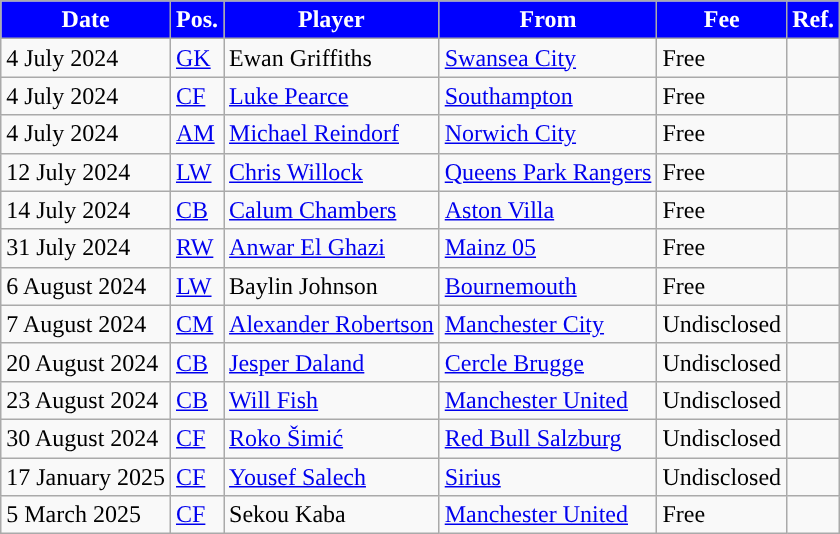<table class="wikitable plainrowheaders sortable">
<tr>
<th style="background: blue; color: white; ">Date</th>
<th style="background: blue; color: white; ">Pos.</th>
<th style="background: blue; color: white; ">Player</th>
<th style="background: blue; color: white; ">From</th>
<th style="background: blue; color: white; ">Fee</th>
<th style="background: blue; color: white; ">Ref.</th>
</tr>
<tr>
<td>4 July 2024</td>
<td><a href='#'>GK</a></td>
<td> Ewan Griffiths</td>
<td> <a href='#'>Swansea City</a></td>
<td>Free</td>
<td></td>
</tr>
<tr>
<td>4 July 2024</td>
<td><a href='#'>CF</a></td>
<td> <a href='#'>Luke Pearce</a></td>
<td> <a href='#'>Southampton</a></td>
<td>Free</td>
<td></td>
</tr>
<tr>
<td>4 July 2024</td>
<td><a href='#'>AM</a></td>
<td> <a href='#'>Michael Reindorf</a> </td>
<td> <a href='#'>Norwich City</a></td>
<td>Free</td>
<td></td>
</tr>
<tr>
<td>12 July 2024</td>
<td><a href='#'>LW</a></td>
<td> <a href='#'>Chris Willock</a></td>
<td> <a href='#'>Queens Park Rangers</a></td>
<td>Free</td>
<td></td>
</tr>
<tr>
<td>14 July 2024</td>
<td><a href='#'>CB</a></td>
<td> <a href='#'>Calum Chambers</a></td>
<td> <a href='#'>Aston Villa</a></td>
<td>Free</td>
<td></td>
</tr>
<tr>
<td>31 July 2024</td>
<td><a href='#'>RW</a></td>
<td> <a href='#'>Anwar El Ghazi</a></td>
<td> <a href='#'>Mainz 05</a></td>
<td>Free</td>
<td></td>
</tr>
<tr>
<td>6 August 2024</td>
<td><a href='#'>LW</a></td>
<td> Baylin Johnson</td>
<td> <a href='#'>Bournemouth</a></td>
<td>Free</td>
<td></td>
</tr>
<tr>
<td>7 August 2024</td>
<td><a href='#'>CM</a></td>
<td> <a href='#'>Alexander Robertson</a></td>
<td> <a href='#'>Manchester City</a></td>
<td>Undisclosed</td>
<td></td>
</tr>
<tr>
<td>20 August 2024</td>
<td><a href='#'>CB</a></td>
<td> <a href='#'>Jesper Daland</a></td>
<td> <a href='#'>Cercle Brugge</a></td>
<td>Undisclosed</td>
<td></td>
</tr>
<tr>
<td>23 August 2024</td>
<td><a href='#'>CB</a></td>
<td> <a href='#'>Will Fish</a></td>
<td> <a href='#'>Manchester United</a></td>
<td>Undisclosed</td>
<td></td>
</tr>
<tr>
<td>30 August 2024</td>
<td><a href='#'>CF</a></td>
<td> <a href='#'>Roko Šimić</a></td>
<td> <a href='#'>Red Bull Salzburg</a></td>
<td>Undisclosed</td>
<td></td>
</tr>
<tr>
<td>17 January 2025</td>
<td><a href='#'>CF</a></td>
<td> <a href='#'>Yousef Salech</a></td>
<td> <a href='#'>Sirius</a></td>
<td>Undisclosed</td>
<td></td>
</tr>
<tr>
<td>5 March 2025</td>
<td><a href='#'>CF</a></td>
<td> Sekou Kaba</td>
<td> <a href='#'>Manchester United</a></td>
<td>Free</td>
<td></td>
</tr>
</table>
